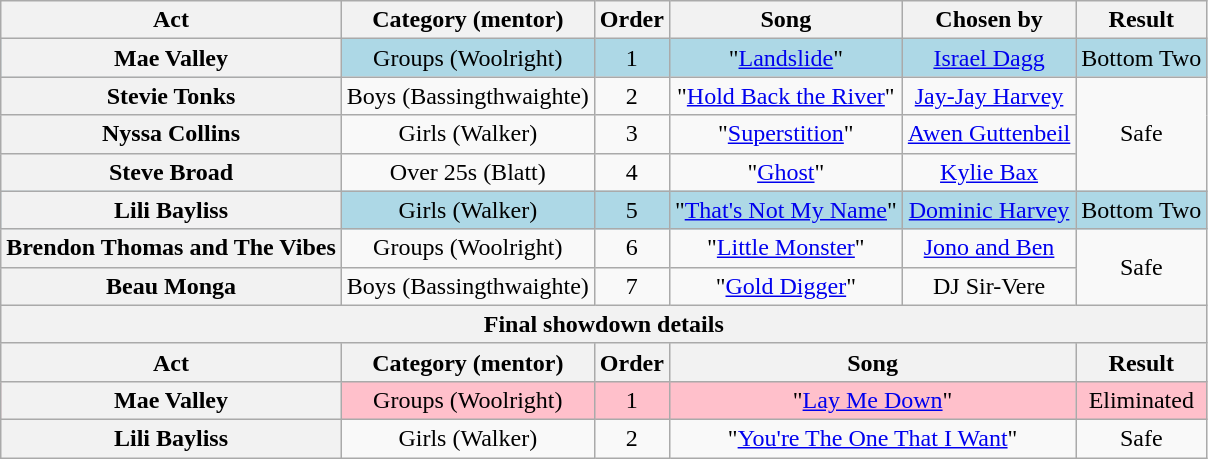<table class="wikitable plainrowheaders" style="text-align:center;">
<tr>
<th scope="col">Act</th>
<th scope="col">Category (mentor)</th>
<th scope="col">Order</th>
<th scope="col">Song</th>
<th scope="col">Chosen by</th>
<th scope="col">Result</th>
</tr>
<tr style="background:lightblue;">
<th scope="row">Mae Valley</th>
<td>Groups (Woolright)</td>
<td>1</td>
<td>"<a href='#'>Landslide</a>"</td>
<td><a href='#'>Israel Dagg</a></td>
<td>Bottom Two</td>
</tr>
<tr>
<th scope="row">Stevie Tonks</th>
<td>Boys (Bassingthwaighte)</td>
<td>2</td>
<td>"<a href='#'>Hold Back the River</a>"</td>
<td><a href='#'>Jay-Jay Harvey</a></td>
<td rowspan=3>Safe</td>
</tr>
<tr>
<th scope="row">Nyssa Collins</th>
<td>Girls (Walker)</td>
<td>3</td>
<td>"<a href='#'>Superstition</a>"</td>
<td><a href='#'>Awen Guttenbeil</a></td>
</tr>
<tr>
<th scope="row">Steve Broad</th>
<td>Over 25s (Blatt)</td>
<td>4</td>
<td>"<a href='#'>Ghost</a>"</td>
<td><a href='#'>Kylie Bax</a></td>
</tr>
<tr style="background:lightblue;">
<th ! scope="row">Lili Bayliss</th>
<td>Girls (Walker)</td>
<td>5</td>
<td>"<a href='#'>That's Not My Name</a>"</td>
<td><a href='#'>Dominic Harvey</a></td>
<td>Bottom Two</td>
</tr>
<tr>
<th scope="row">Brendon Thomas and The Vibes</th>
<td>Groups (Woolright)</td>
<td>6</td>
<td>"<a href='#'>Little Monster</a>"</td>
<td><a href='#'>Jono and Ben</a></td>
<td rowspan=2>Safe</td>
</tr>
<tr>
<th scope="row">Beau Monga</th>
<td>Boys (Bassingthwaighte)</td>
<td>7</td>
<td>"<a href='#'>Gold Digger</a>"</td>
<td>DJ Sir-Vere</td>
</tr>
<tr>
<th colspan="6">Final showdown details</th>
</tr>
<tr>
<th scope="col">Act</th>
<th scope="col">Category (mentor)</th>
<th scope="col">Order</th>
<th colspan=2>Song</th>
<th scope="col">Result</th>
</tr>
<tr style="background:pink;">
<th scope="row">Mae Valley</th>
<td>Groups (Woolright)</td>
<td>1</td>
<td colspan="2">"<a href='#'>Lay Me Down</a>"</td>
<td>Eliminated</td>
</tr>
<tr>
<th scope="row">Lili Bayliss</th>
<td>Girls (Walker)</td>
<td>2</td>
<td colspan="2">"<a href='#'>You're The One That I Want</a>"</td>
<td>Safe</td>
</tr>
</table>
